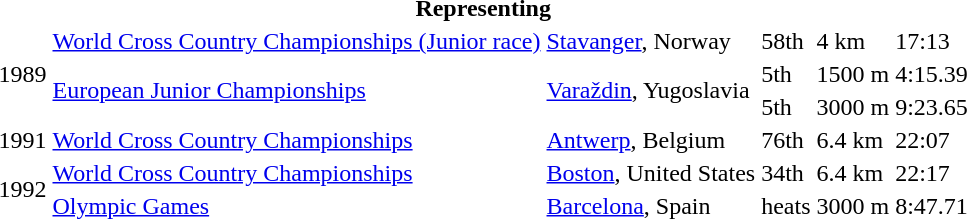<table>
<tr>
<th colspan=6>Representing </th>
</tr>
<tr>
<td rowspan=3>1989</td>
<td><a href='#'>World Cross Country Championships (Junior race)</a></td>
<td><a href='#'>Stavanger</a>, Norway</td>
<td>58th</td>
<td>4 km</td>
<td>17:13</td>
</tr>
<tr>
<td rowspan=2><a href='#'>European Junior Championships</a></td>
<td rowspan=2><a href='#'>Varaždin</a>, Yugoslavia</td>
<td>5th</td>
<td>1500 m</td>
<td>4:15.39</td>
</tr>
<tr>
<td>5th</td>
<td>3000 m</td>
<td>9:23.65</td>
</tr>
<tr>
<td>1991</td>
<td><a href='#'>World Cross Country Championships</a></td>
<td><a href='#'>Antwerp</a>, Belgium</td>
<td>76th</td>
<td>6.4 km</td>
<td>22:07</td>
</tr>
<tr>
<td rowspan=2>1992</td>
<td><a href='#'>World Cross Country Championships</a></td>
<td><a href='#'>Boston</a>, United States</td>
<td>34th</td>
<td>6.4 km</td>
<td>22:17</td>
</tr>
<tr>
<td><a href='#'>Olympic Games</a></td>
<td><a href='#'>Barcelona</a>, Spain</td>
<td>heats</td>
<td>3000 m</td>
<td>8:47.71</td>
</tr>
</table>
